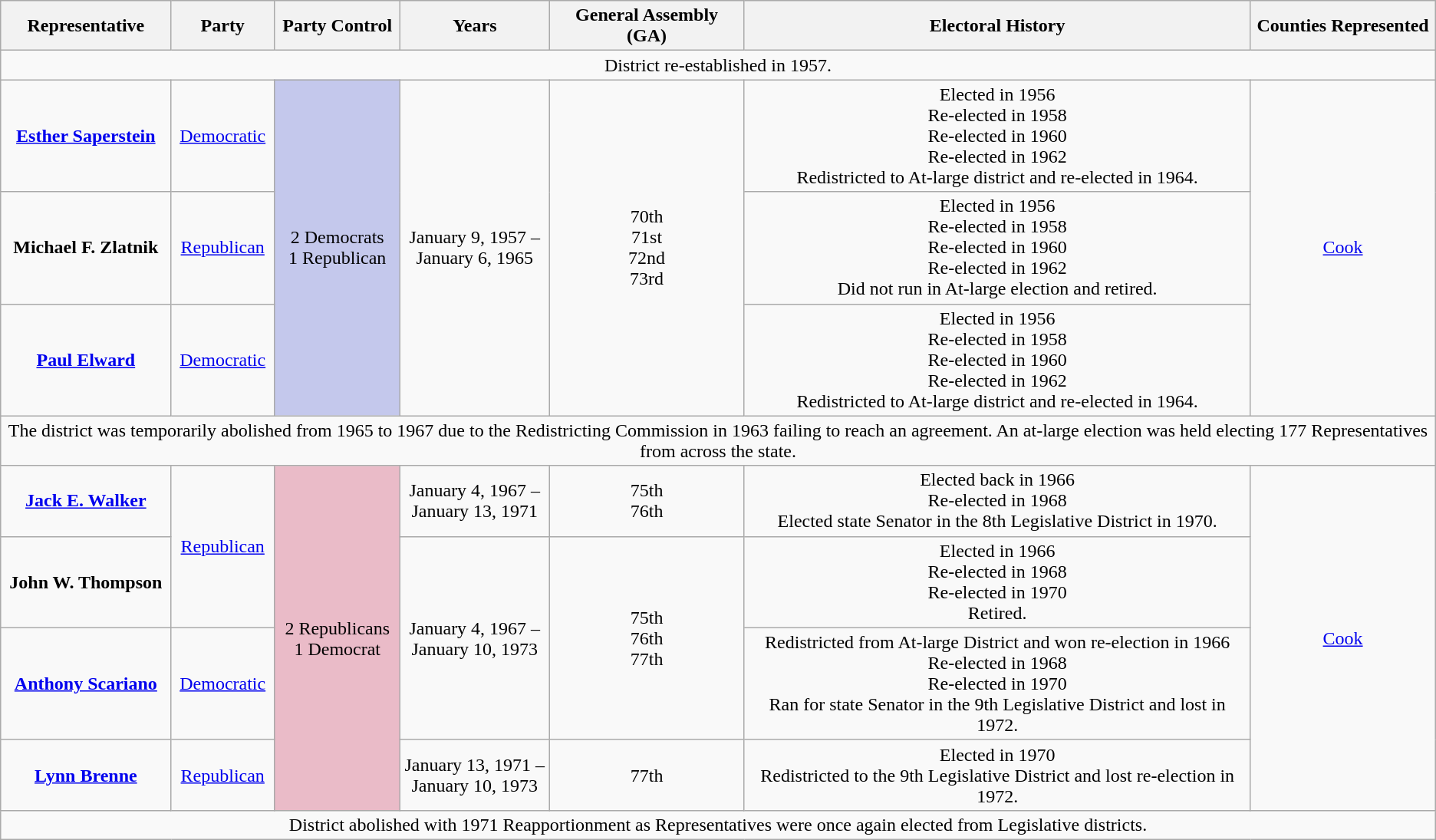<table class="wikitable" style="text-align:center">
<tr>
<th>Representative</th>
<th>Party</th>
<th>Party Control</th>
<th>Years</th>
<th>General Assembly (GA)</th>
<th>Electoral History</th>
<th>Counties Represented</th>
</tr>
<tr>
<td colspan=7>District re-established in 1957.</td>
</tr>
<tr>
<td><strong><a href='#'>Esther Saperstein</a></strong></td>
<td><a href='#'>Democratic</a></td>
<td rowspan=3 /bgcolor=#c4c8ec>2 Democrats<br>1 Republican</td>
<td rowspan=3>January 9, 1957 –<br>January 6, 1965</td>
<td rowspan=3>70th<br>71st<br>72nd<br>73rd</td>
<td>Elected in 1956<br>Re-elected in 1958<br>Re-elected in 1960<br>Re-elected in 1962<br>Redistricted to At-large district and re-elected in 1964.</td>
<td rowspan=3><a href='#'>Cook</a></td>
</tr>
<tr>
<td><strong>Michael F. Zlatnik</strong></td>
<td><a href='#'>Republican</a></td>
<td>Elected in 1956<br>Re-elected in 1958<br>Re-elected in 1960<br>Re-elected in 1962<br>Did not run in At-large election and retired.</td>
</tr>
<tr>
<td><strong><a href='#'>Paul Elward</a></strong></td>
<td><a href='#'>Democratic</a></td>
<td>Elected in 1956<br>Re-elected in 1958<br>Re-elected in 1960<br>Re-elected in 1962<br>Redistricted to At-large district and re-elected in 1964.</td>
</tr>
<tr>
<td colspan=7>The district was temporarily abolished from 1965 to 1967 due to the Redistricting Commission in 1963 failing to reach an agreement. An at-large election was held electing 177 Representatives from across the state.</td>
</tr>
<tr>
<td><strong><a href='#'>Jack E. Walker</a></strong></td>
<td rowspan=2 ><a href='#'>Republican</a></td>
<td rowspan=4 /bgcolor=#eabbc8>2 Republicans<br>1 Democrat</td>
<td>January 4, 1967 –<br>January 13, 1971</td>
<td>75th<br>76th</td>
<td>Elected back in 1966<br>Re-elected in 1968<br>Elected state Senator in the 8th Legislative District in 1970.</td>
<td rowspan=4><a href='#'>Cook</a></td>
</tr>
<tr>
<td><strong>John W. Thompson</strong></td>
<td rowspan=2>January 4, 1967 –<br>January 10, 1973</td>
<td rowspan=2>75th<br>76th<br>77th</td>
<td>Elected in 1966<br>Re-elected in 1968<br>Re-elected in 1970<br>Retired.</td>
</tr>
<tr>
<td><strong><a href='#'>Anthony Scariano</a></strong></td>
<td><a href='#'>Democratic</a></td>
<td>Redistricted from At-large District and won re-election in 1966<br>Re-elected in 1968<br>Re-elected in 1970<br>Ran for state Senator in the 9th Legislative District and lost in 1972.</td>
</tr>
<tr>
<td><strong><a href='#'>Lynn Brenne</a></strong></td>
<td><a href='#'>Republican</a></td>
<td>January 13, 1971 –<br>January 10, 1973</td>
<td>77th</td>
<td>Elected in 1970<br>Redistricted to the 9th Legislative District and lost re-election in 1972.</td>
</tr>
<tr>
<td colspan=7>District abolished with 1971 Reapportionment as Representatives were once again elected from Legislative districts.</td>
</tr>
</table>
